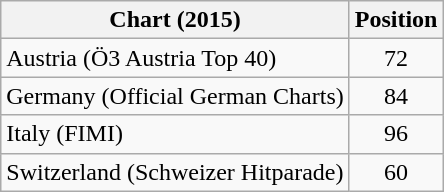<table class="wikitable">
<tr>
<th>Chart (2015)</th>
<th>Position</th>
</tr>
<tr>
<td>Austria (Ö3 Austria Top 40)</td>
<td align="center">72</td>
</tr>
<tr>
<td>Germany (Official German Charts)</td>
<td align="center">84</td>
</tr>
<tr>
<td>Italy (FIMI)</td>
<td align="center">96</td>
</tr>
<tr>
<td>Switzerland (Schweizer Hitparade)</td>
<td align="center">60</td>
</tr>
</table>
